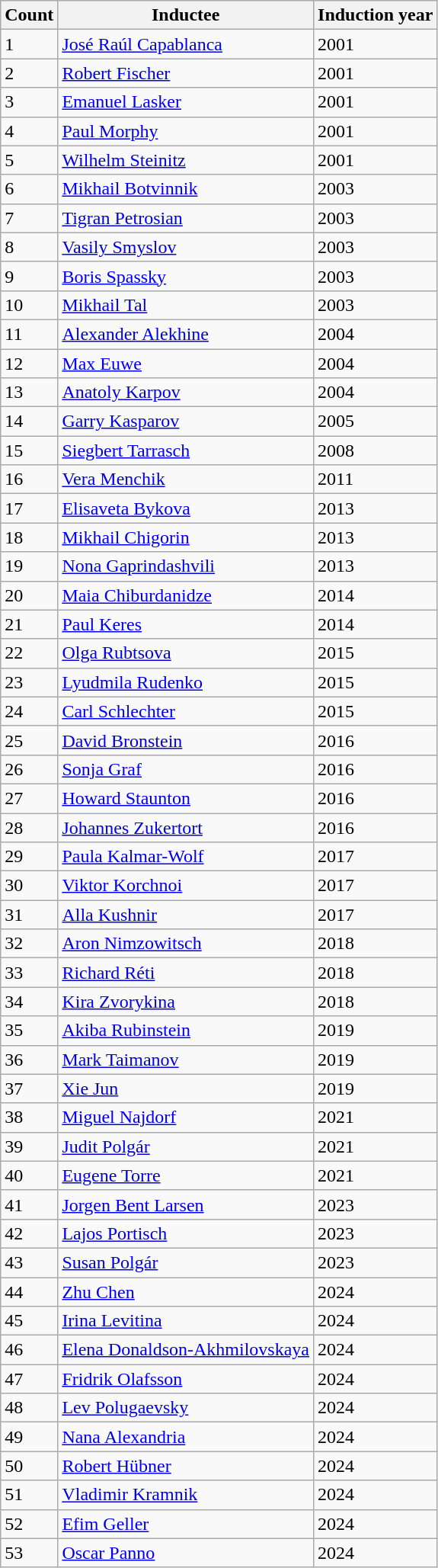<table class="wikitable sortable">
<tr>
<th>Count</th>
<th>Inductee</th>
<th>Induction year</th>
</tr>
<tr>
<td>1</td>
<td><a href='#'>José Raúl Capablanca</a></td>
<td>2001</td>
</tr>
<tr>
<td>2</td>
<td><a href='#'>Robert Fischer</a></td>
<td>2001</td>
</tr>
<tr>
<td>3</td>
<td><a href='#'>Emanuel Lasker</a></td>
<td>2001</td>
</tr>
<tr>
<td>4</td>
<td><a href='#'>Paul Morphy</a></td>
<td>2001</td>
</tr>
<tr>
<td>5</td>
<td><a href='#'>Wilhelm Steinitz</a></td>
<td>2001</td>
</tr>
<tr>
<td>6</td>
<td><a href='#'>Mikhail Botvinnik</a></td>
<td>2003</td>
</tr>
<tr>
<td>7</td>
<td><a href='#'>Tigran Petrosian</a></td>
<td>2003</td>
</tr>
<tr>
<td>8</td>
<td><a href='#'>Vasily Smyslov</a></td>
<td>2003</td>
</tr>
<tr>
<td>9</td>
<td><a href='#'>Boris Spassky</a></td>
<td>2003</td>
</tr>
<tr>
<td>10</td>
<td><a href='#'>Mikhail Tal</a></td>
<td>2003</td>
</tr>
<tr>
<td>11</td>
<td><a href='#'>Alexander Alekhine</a></td>
<td>2004</td>
</tr>
<tr>
<td>12</td>
<td><a href='#'>Max Euwe</a></td>
<td>2004</td>
</tr>
<tr>
<td>13</td>
<td><a href='#'>Anatoly Karpov</a></td>
<td>2004</td>
</tr>
<tr>
<td>14</td>
<td><a href='#'>Garry Kasparov</a></td>
<td>2005</td>
</tr>
<tr>
<td>15</td>
<td><a href='#'>Siegbert Tarrasch</a></td>
<td>2008</td>
</tr>
<tr>
<td>16</td>
<td><a href='#'>Vera Menchik</a></td>
<td>2011</td>
</tr>
<tr>
<td>17</td>
<td><a href='#'>Elisaveta Bykova</a></td>
<td>2013</td>
</tr>
<tr>
<td>18</td>
<td><a href='#'>Mikhail Chigorin</a></td>
<td>2013</td>
</tr>
<tr>
<td>19</td>
<td><a href='#'>Nona Gaprindashvili</a></td>
<td>2013</td>
</tr>
<tr>
<td>20</td>
<td><a href='#'>Maia Chiburdanidze</a></td>
<td>2014</td>
</tr>
<tr>
<td>21</td>
<td><a href='#'>Paul Keres</a></td>
<td>2014</td>
</tr>
<tr>
<td>22</td>
<td><a href='#'>Olga Rubtsova</a></td>
<td>2015</td>
</tr>
<tr>
<td>23</td>
<td><a href='#'>Lyudmila Rudenko</a></td>
<td>2015</td>
</tr>
<tr>
<td>24</td>
<td><a href='#'>Carl Schlechter</a></td>
<td>2015</td>
</tr>
<tr>
<td>25</td>
<td><a href='#'>David Bronstein</a></td>
<td>2016</td>
</tr>
<tr>
<td>26</td>
<td><a href='#'>Sonja Graf</a></td>
<td>2016</td>
</tr>
<tr>
<td>27</td>
<td><a href='#'>Howard Staunton</a></td>
<td>2016</td>
</tr>
<tr>
<td>28</td>
<td><a href='#'>Johannes Zukertort</a></td>
<td>2016</td>
</tr>
<tr>
<td>29</td>
<td><a href='#'>Paula Kalmar-Wolf</a></td>
<td>2017</td>
</tr>
<tr>
<td>30</td>
<td><a href='#'>Viktor Korchnoi</a></td>
<td>2017</td>
</tr>
<tr>
<td>31</td>
<td><a href='#'>Alla Kushnir</a></td>
<td>2017</td>
</tr>
<tr>
<td>32</td>
<td><a href='#'>Aron Nimzowitsch</a></td>
<td>2018</td>
</tr>
<tr>
<td>33</td>
<td><a href='#'>Richard Réti</a></td>
<td>2018</td>
</tr>
<tr>
<td>34</td>
<td><a href='#'>Kira Zvorykina</a></td>
<td>2018</td>
</tr>
<tr>
<td>35</td>
<td><a href='#'>Akiba Rubinstein</a></td>
<td>2019</td>
</tr>
<tr>
<td>36</td>
<td><a href='#'>Mark Taimanov</a></td>
<td>2019</td>
</tr>
<tr>
<td>37</td>
<td><a href='#'>Xie Jun</a></td>
<td>2019</td>
</tr>
<tr>
<td>38</td>
<td><a href='#'>Miguel Najdorf</a></td>
<td>2021</td>
</tr>
<tr>
<td>39</td>
<td><a href='#'>Judit Polgár</a></td>
<td>2021</td>
</tr>
<tr>
<td>40</td>
<td><a href='#'>Eugene Torre</a></td>
<td>2021</td>
</tr>
<tr>
<td>41</td>
<td><a href='#'>Jorgen Bent Larsen</a></td>
<td>2023</td>
</tr>
<tr>
<td>42</td>
<td><a href='#'>Lajos Portisch</a></td>
<td>2023</td>
</tr>
<tr>
<td>43</td>
<td><a href='#'>Susan Polgár</a></td>
<td>2023</td>
</tr>
<tr>
<td>44</td>
<td><a href='#'>Zhu Chen</a></td>
<td>2024</td>
</tr>
<tr>
<td>45</td>
<td><a href='#'>Irina Levitina</a></td>
<td>2024</td>
</tr>
<tr>
<td>46</td>
<td><a href='#'>Elena Donaldson-Akhmilovskaya</a></td>
<td>2024</td>
</tr>
<tr>
<td>47</td>
<td><a href='#'>Fridrik Olafsson</a></td>
<td>2024</td>
</tr>
<tr>
<td>48</td>
<td><a href='#'>Lev Polugaevsky</a></td>
<td>2024</td>
</tr>
<tr>
<td>49</td>
<td><a href='#'>Nana Alexandria</a></td>
<td>2024</td>
</tr>
<tr>
<td>50</td>
<td><a href='#'>Robert Hübner</a></td>
<td>2024</td>
</tr>
<tr>
<td>51</td>
<td><a href='#'>Vladimir Kramnik</a></td>
<td>2024</td>
</tr>
<tr>
<td>52</td>
<td><a href='#'>Efim Geller</a></td>
<td>2024</td>
</tr>
<tr>
<td>53</td>
<td><a href='#'>Oscar Panno</a></td>
<td>2024</td>
</tr>
</table>
